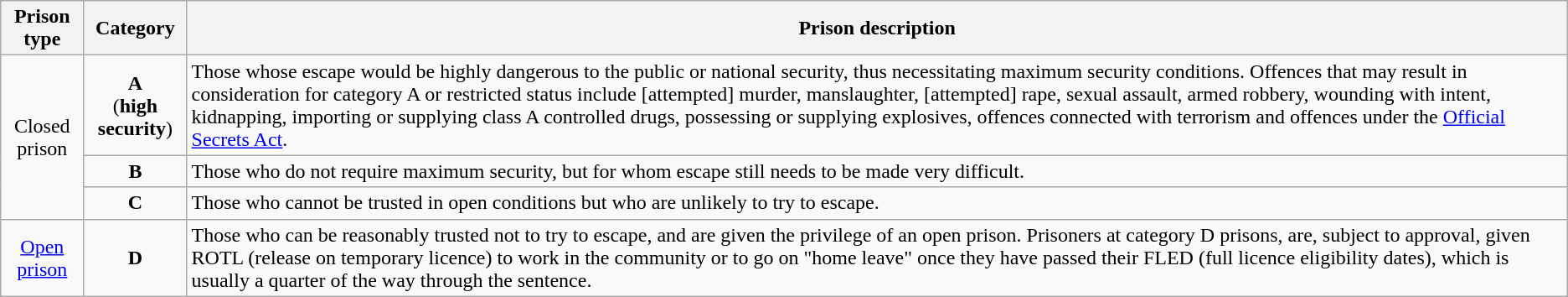<table class="wikitable">
<tr>
<th>Prison type</th>
<th>Category</th>
<th>Prison description</th>
</tr>
<tr valign="top">
<td rowspan=3 align="center" valign="middle">Closed prison</td>
<td align=center valign="middle"><strong>A</strong><br>(<strong>high security</strong>)</td>
<td>Those whose escape would be highly dangerous to the public or national security, thus necessitating maximum security conditions. Offences that may result in consideration for category A or restricted status include [attempted] murder, manslaughter, [attempted] rape, sexual assault, armed robbery, wounding with intent, kidnapping, importing or supplying class A controlled drugs, possessing or supplying explosives, offences connected with terrorism and offences under the <a href='#'>Official Secrets Act</a>.</td>
</tr>
<tr valign="top">
<td align=center valign="middle"><strong>B</strong></td>
<td>Those who do not require maximum security, but for whom escape still needs to be made very difficult.</td>
</tr>
<tr valign="top">
<td align=center valign="middle"><strong>C</strong></td>
<td>Those who cannot be trusted in open conditions but who are unlikely to try to escape.</td>
</tr>
<tr valign="top">
<td align="center" valign="middle"><a href='#'>Open prison</a></td>
<td align=center valign="middle"><strong>D</strong></td>
<td>Those who can be reasonably trusted not to try to escape, and are given the privilege of an open prison. Prisoners at category D prisons, are, subject to approval, given ROTL (release on temporary licence) to work in the community or to go on "home leave" once they have passed their FLED (full licence eligibility dates), which is usually a quarter of the way through the sentence.</td>
</tr>
</table>
